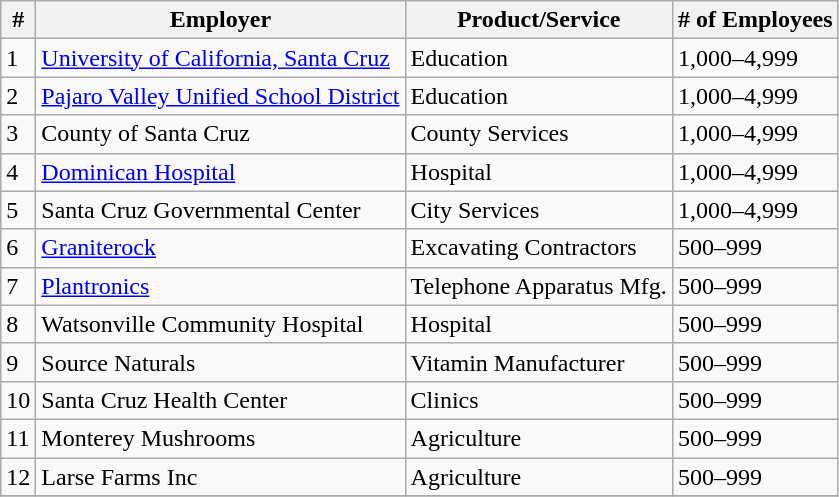<table class="wikitable sortable" border="1">
<tr>
<th>#</th>
<th>Employer</th>
<th>Product/Service</th>
<th># of Employees</th>
</tr>
<tr>
<td>1</td>
<td><a href='#'>University of California, Santa Cruz</a></td>
<td>Education</td>
<td>1,000–4,999</td>
</tr>
<tr>
<td>2</td>
<td><a href='#'>Pajaro Valley Unified School District</a></td>
<td>Education</td>
<td>1,000–4,999</td>
</tr>
<tr>
<td>3</td>
<td>County of Santa Cruz</td>
<td>County Services</td>
<td>1,000–4,999</td>
</tr>
<tr>
<td>4</td>
<td><a href='#'>Dominican Hospital</a></td>
<td>Hospital</td>
<td>1,000–4,999</td>
</tr>
<tr>
<td>5</td>
<td>Santa Cruz Governmental Center</td>
<td>City Services</td>
<td>1,000–4,999</td>
</tr>
<tr>
<td>6</td>
<td><a href='#'>Graniterock</a></td>
<td>Excavating Contractors</td>
<td>500–999</td>
</tr>
<tr>
<td>7</td>
<td><a href='#'>Plantronics</a></td>
<td>Telephone Apparatus Mfg.</td>
<td>500–999</td>
</tr>
<tr>
<td>8</td>
<td>Watsonville Community Hospital</td>
<td>Hospital</td>
<td>500–999</td>
</tr>
<tr>
<td>9</td>
<td>Source Naturals</td>
<td>Vitamin Manufacturer</td>
<td>500–999</td>
</tr>
<tr>
<td>10</td>
<td>Santa Cruz Health Center</td>
<td>Clinics</td>
<td>500–999</td>
</tr>
<tr>
<td>11</td>
<td>Monterey Mushrooms</td>
<td>Agriculture</td>
<td>500–999</td>
</tr>
<tr>
<td>12</td>
<td>Larse Farms Inc</td>
<td>Agriculture</td>
<td>500–999</td>
</tr>
<tr>
</tr>
</table>
